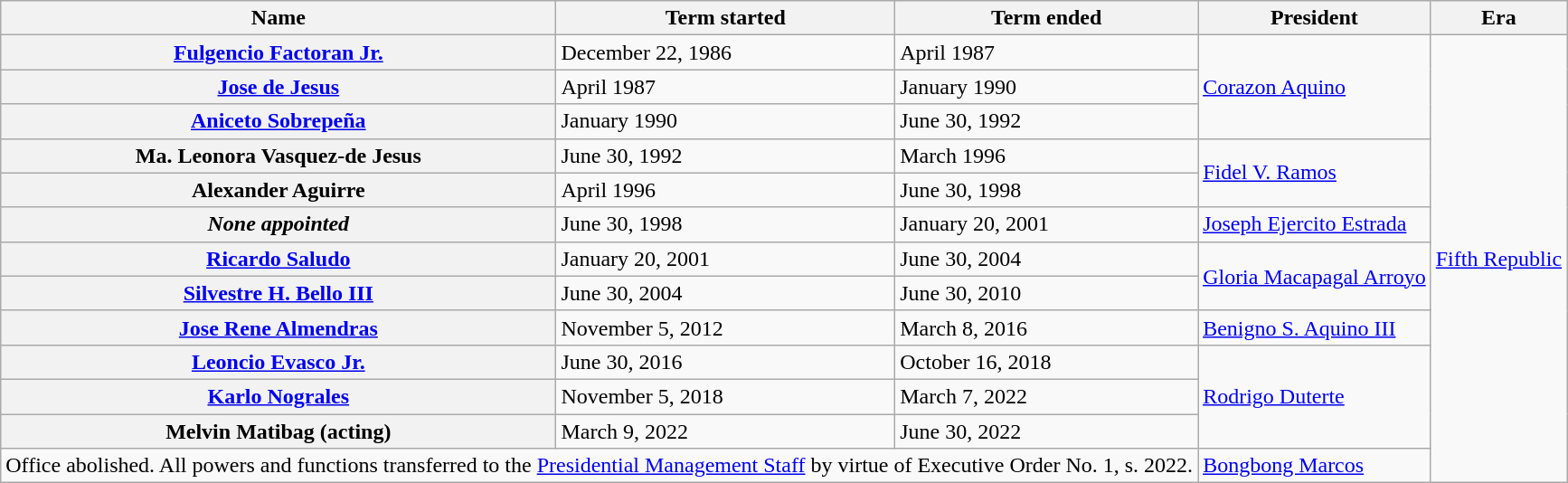<table class="wikitable plainrowheaders">
<tr>
<th scope="col">Name</th>
<th scope="col">Term started</th>
<th scope="col">Term ended</th>
<th scope="col">President</th>
<th scope="col">Era</th>
</tr>
<tr>
<th scope="row"><a href='#'>Fulgencio Factoran Jr.</a></th>
<td>December 22, 1986</td>
<td>April 1987</td>
<td rowspan=3><a href='#'>Corazon Aquino</a></td>
<td rowspan="13" style="text-align:center;"><a href='#'>Fifth Republic</a></td>
</tr>
<tr>
<th scope="row"><a href='#'>Jose de Jesus</a></th>
<td>April 1987</td>
<td>January 1990</td>
</tr>
<tr>
<th scope="row"><a href='#'>Aniceto Sobrepeña</a></th>
<td>January 1990</td>
<td>June 30, 1992</td>
</tr>
<tr>
<th scope="row">Ma. Leonora Vasquez-de Jesus</th>
<td>June 30, 1992</td>
<td>March 1996</td>
<td rowspan=2><a href='#'>Fidel V. Ramos</a></td>
</tr>
<tr>
<th scope="row">Alexander Aguirre</th>
<td>April 1996</td>
<td>June 30, 1998</td>
</tr>
<tr>
<th scope="row"><em>None appointed</em></th>
<td>June 30, 1998</td>
<td>January 20, 2001</td>
<td><a href='#'>Joseph Ejercito Estrada</a></td>
</tr>
<tr>
<th scope="row"><a href='#'>Ricardo Saludo</a></th>
<td>January 20, 2001</td>
<td>June 30, 2004</td>
<td rowspan=2><a href='#'>Gloria Macapagal Arroyo</a></td>
</tr>
<tr>
<th scope="row"><a href='#'>Silvestre H. Bello III</a></th>
<td>June 30, 2004</td>
<td>June 30, 2010</td>
</tr>
<tr>
<th scope="row"><a href='#'>Jose Rene Almendras</a></th>
<td>November 5, 2012</td>
<td>March 8, 2016</td>
<td><a href='#'>Benigno S. Aquino III</a></td>
</tr>
<tr>
<th scope="row"><a href='#'>Leoncio Evasco Jr.</a></th>
<td>June 30, 2016</td>
<td>October 16, 2018</td>
<td rowspan=3><a href='#'>Rodrigo Duterte</a></td>
</tr>
<tr>
<th scope="row"><a href='#'>Karlo Nograles</a></th>
<td>November 5, 2018</td>
<td>March 7, 2022</td>
</tr>
<tr>
<th scope="row">Melvin Matibag (acting)</th>
<td>March 9, 2022</td>
<td>June 30, 2022</td>
</tr>
<tr>
<td colspan=3>Office abolished. All powers and functions transferred to the <a href='#'>Presidential Management Staff</a> by virtue of Executive Order No. 1, s. 2022.</td>
<td><a href='#'>Bongbong Marcos</a></td>
</tr>
</table>
